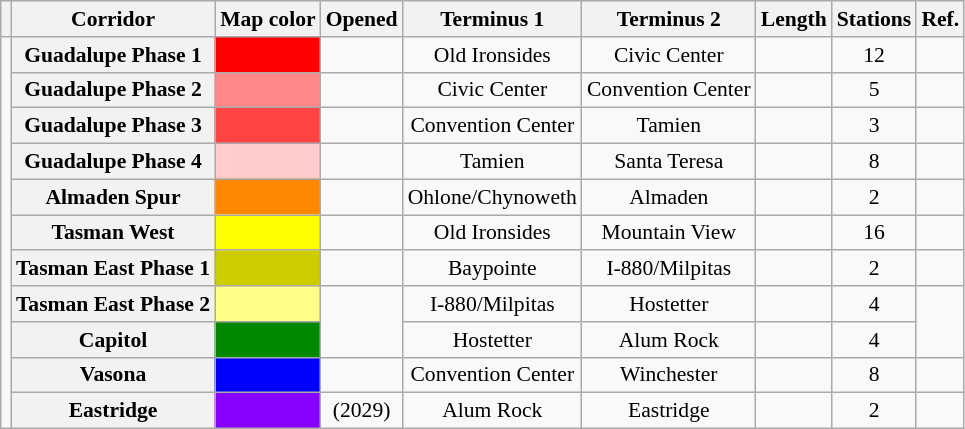<table class="wikitable sortable" style="text-align:center;font-size:90%;">
<tr>
<th></th>
<th>Corridor</th>
<th>Map color</th>
<th>Opened</th>
<th>Terminus 1</th>
<th>Terminus 2</th>
<th>Length</th>
<th>Stations</th>
<th class="unsortable">Ref.</th>
</tr>
<tr>
<td rowspan="11"></td>
<th>Guadalupe Phase 1</th>
<td data-sort-value="001" style="background:#f00;color:#fff;"></td>
<td></td>
<td>Old Ironsides</td>
<td>Civic Center</td>
<td></td>
<td>12</td>
<td></td>
</tr>
<tr>
<th>Guadalupe Phase 2</th>
<td data-sort-value="002" style="background:#f88;"></td>
<td></td>
<td>Civic Center</td>
<td>Convention Center</td>
<td></td>
<td>5</td>
<td></td>
</tr>
<tr>
<th>Guadalupe Phase 3</th>
<td data-sort-value="003" style="background:#f44;"></td>
<td></td>
<td>Convention Center</td>
<td>Tamien</td>
<td></td>
<td>3</td>
<td></td>
</tr>
<tr>
<th>Guadalupe Phase 4</th>
<td data-sort-value="004" style="background:#fcc;"></td>
<td></td>
<td>Tamien</td>
<td>Santa Teresa</td>
<td></td>
<td>8</td>
<td></td>
</tr>
<tr>
<th>Almaden Spur</th>
<td data-sort-value="011" style="background:#f80;"></td>
<td></td>
<td>Ohlone/Chynoweth</td>
<td>Almaden</td>
<td></td>
<td>2</td>
<td></td>
</tr>
<tr>
<th>Tasman West</th>
<td data-sort-value="021" style="background:#ff0;"></td>
<td></td>
<td>Old Ironsides</td>
<td>Mountain View</td>
<td></td>
<td>16</td>
<td></td>
</tr>
<tr>
<th>Tasman East Phase 1</th>
<td data-sort-value="031" style="background:#cc0;"></td>
<td></td>
<td>Baypointe</td>
<td>I-880/Milpitas</td>
<td></td>
<td>2</td>
<td></td>
</tr>
<tr>
<th>Tasman East Phase 2</th>
<td data-sort-value="032" style="background:#ff8;"></td>
<td rowspan="2"></td>
<td>I-880/Milpitas</td>
<td>Hostetter</td>
<td></td>
<td>4</td>
<td rowspan="2"></td>
</tr>
<tr>
<th>Capitol</th>
<td data-sort-value="041" style="background:#080;color:#fff;"></td>
<td>Hostetter</td>
<td>Alum Rock</td>
<td></td>
<td>4</td>
</tr>
<tr>
<th>Vasona</th>
<td data-sort-value="061" style="background:#00f;color:#fff;"></td>
<td></td>
<td>Convention Center</td>
<td>Winchester</td>
<td></td>
<td>8</td>
<td></td>
</tr>
<tr>
<th>Eastridge</th>
<td data-sort-value="071" style="background:#80f;color:#fff;"></td>
<td>(2029)</td>
<td>Alum Rock</td>
<td>Eastridge</td>
<td></td>
<td>2</td>
<td></td>
</tr>
</table>
